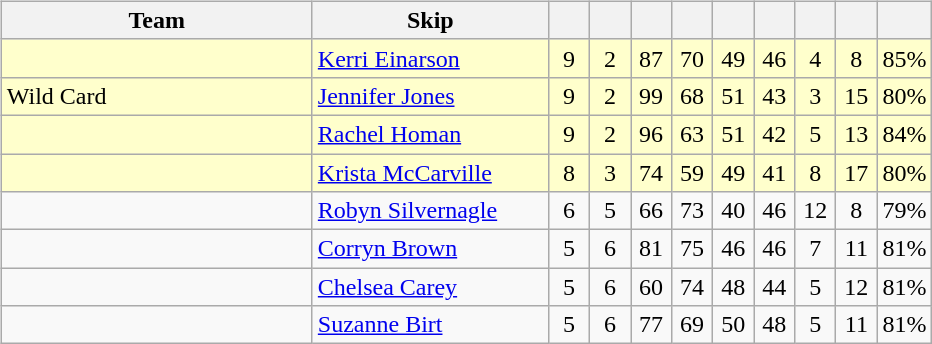<table>
<tr>
<td style="width:10%; vertical-align:top;"><br><table class="wikitable" style="text-align: center;">
<tr>
<th width=200>Team</th>
<th width=150>Skip</th>
<th width=20></th>
<th width=20></th>
<th width=20></th>
<th width=20></th>
<th width=20></th>
<th width=20></th>
<th width=20></th>
<th width=20></th>
<th width=20></th>
</tr>
<tr bgcolor=#ffffcc>
<td style="text-align: left;"></td>
<td style="text-align: left;"><a href='#'>Kerri Einarson</a></td>
<td>9</td>
<td>2</td>
<td>87</td>
<td>70</td>
<td>49</td>
<td>46</td>
<td>4</td>
<td>8</td>
<td>85%</td>
</tr>
<tr bgcolor=#ffffcc>
<td style="text-align: left;"> Wild Card</td>
<td style="text-align: left;"><a href='#'>Jennifer Jones</a></td>
<td>9</td>
<td>2</td>
<td>99</td>
<td>68</td>
<td>51</td>
<td>43</td>
<td>3</td>
<td>15</td>
<td>80%</td>
</tr>
<tr bgcolor=#ffffcc>
<td style="text-align: left;"></td>
<td style="text-align: left;"><a href='#'>Rachel Homan</a></td>
<td>9</td>
<td>2</td>
<td>96</td>
<td>63</td>
<td>51</td>
<td>42</td>
<td>5</td>
<td>13</td>
<td>84%</td>
</tr>
<tr bgcolor=#ffffcc>
<td style="text-align: left;"></td>
<td style="text-align: left;"><a href='#'>Krista McCarville</a></td>
<td>8</td>
<td>3</td>
<td>74</td>
<td>59</td>
<td>49</td>
<td>41</td>
<td>8</td>
<td>17</td>
<td>80%</td>
</tr>
<tr>
<td style="text-align: left;"></td>
<td style="text-align: left;"><a href='#'>Robyn Silvernagle</a></td>
<td>6</td>
<td>5</td>
<td>66</td>
<td>73</td>
<td>40</td>
<td>46</td>
<td>12</td>
<td>8</td>
<td>79%</td>
</tr>
<tr>
<td style="text-align: left;"></td>
<td style="text-align: left;"><a href='#'>Corryn Brown</a></td>
<td>5</td>
<td>6</td>
<td>81</td>
<td>75</td>
<td>46</td>
<td>46</td>
<td>7</td>
<td>11</td>
<td>81%</td>
</tr>
<tr>
<td style="text-align: left;"></td>
<td style="text-align: left;"><a href='#'>Chelsea Carey</a></td>
<td>5</td>
<td>6</td>
<td>60</td>
<td>74</td>
<td>48</td>
<td>44</td>
<td>5</td>
<td>12</td>
<td>81%</td>
</tr>
<tr>
<td style="text-align: left;"></td>
<td style="text-align: left;"><a href='#'>Suzanne Birt</a></td>
<td>5</td>
<td>6</td>
<td>77</td>
<td>69</td>
<td>50</td>
<td>48</td>
<td>5</td>
<td>11</td>
<td>81%</td>
</tr>
</table>
</td>
</tr>
<tr>
</tr>
</table>
